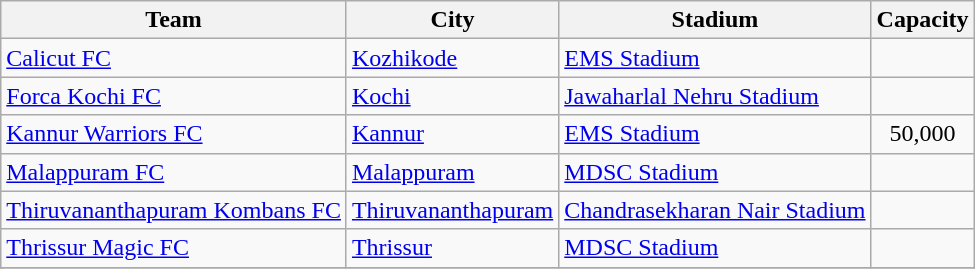<table class="wikitable sortable">
<tr>
<th>Team</th>
<th>City</th>
<th>Stadium</th>
<th>Capacity</th>
</tr>
<tr>
<td><a href='#'>Calicut FC</a></td>
<td><a href='#'>Kozhikode</a></td>
<td><a href='#'>EMS Stadium</a></td>
<td style="text-align:center"></td>
</tr>
<tr>
<td><a href='#'>Forca Kochi FC</a></td>
<td><a href='#'>Kochi</a></td>
<td><a href='#'>Jawaharlal Nehru Stadium</a></td>
<td style="text-align:center"></td>
</tr>
<tr>
<td><a href='#'>Kannur Warriors FC</a></td>
<td><a href='#'>Kannur</a></td>
<td><a href='#'>EMS Stadium</a></td>
<td style="text-align:center">50,000</td>
</tr>
<tr>
<td><a href='#'>Malappuram FC</a></td>
<td><a href='#'>Malappuram</a></td>
<td><a href='#'>MDSC Stadium</a></td>
<td style="text-align:center"></td>
</tr>
<tr>
<td><a href='#'>Thiruvananthapuram Kombans FC</a></td>
<td><a href='#'>Thiruvananthapuram</a></td>
<td><a href='#'>Chandrasekharan Nair Stadium</a></td>
<td style="text-align:center"></td>
</tr>
<tr>
<td><a href='#'>Thrissur Magic FC</a></td>
<td><a href='#'>Thrissur</a></td>
<td><a href='#'>MDSC Stadium</a></td>
<td style="text-align:center"></td>
</tr>
<tr>
</tr>
</table>
